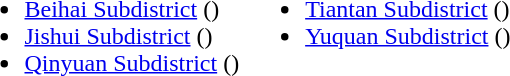<table>
<tr>
<td valign="top"><br><ul><li><a href='#'>Beihai Subdistrict</a> ()</li><li><a href='#'>Jishui Subdistrict</a> ()</li><li><a href='#'>Qinyuan Subdistrict</a> ()</li></ul></td>
<td valign="top"><br><ul><li><a href='#'>Tiantan Subdistrict</a> ()</li><li><a href='#'>Yuquan Subdistrict</a> ()</li></ul></td>
</tr>
</table>
